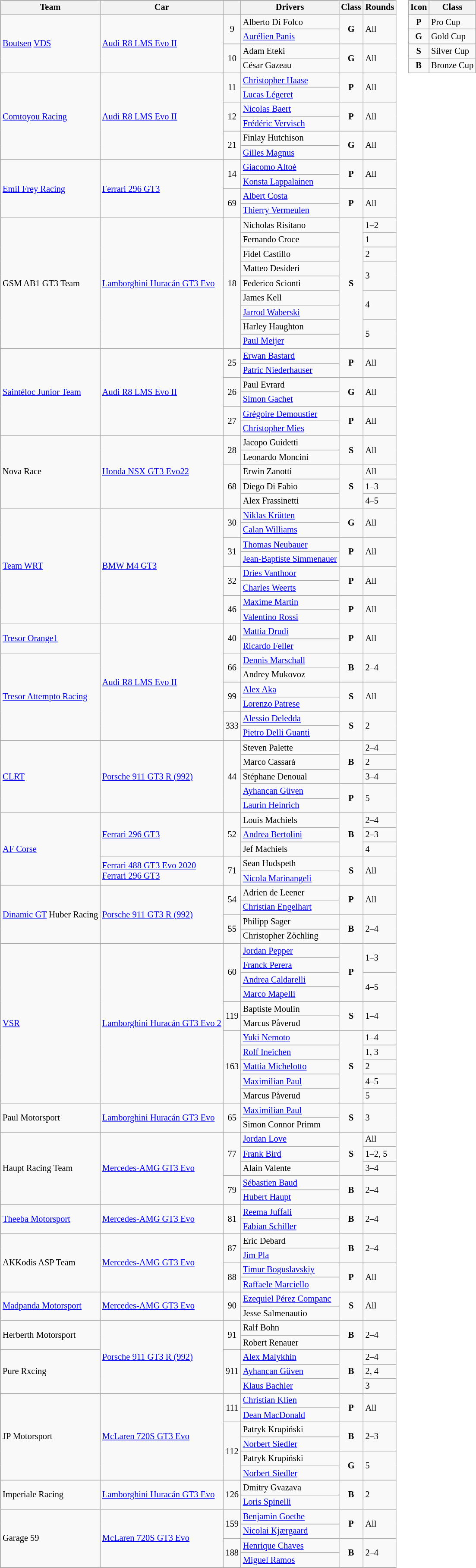<table>
<tr>
<td><br><table class="wikitable" style="font-size: 85%;">
<tr>
<th>Team</th>
<th>Car</th>
<th></th>
<th>Drivers</th>
<th>Class</th>
<th>Rounds</th>
</tr>
<tr>
<td rowspan="4"> <a href='#'>Boutsen</a> <a href='#'>VDS</a></td>
<td rowspan="4"><a href='#'>Audi R8 LMS Evo II</a></td>
<td rowspan="2" align="center">9</td>
<td> Alberto Di Folco</td>
<td rowspan="2" align="center"><strong><span>G</span></strong></td>
<td rowspan="2">All</td>
</tr>
<tr>
<td> <a href='#'>Aurélien Panis</a></td>
</tr>
<tr>
<td rowspan="2" align="center">10</td>
<td> Adam Eteki</td>
<td rowspan="2" align="center"><strong><span>G</span></strong></td>
<td rowspan="2">All</td>
</tr>
<tr>
<td> César Gazeau</td>
</tr>
<tr>
<td rowspan="6"> <a href='#'>Comtoyou Racing</a></td>
<td rowspan="6"><a href='#'>Audi R8 LMS Evo II</a></td>
<td rowspan="2" align="center">11</td>
<td> <a href='#'>Christopher Haase</a></td>
<td rowspan="2" align="center"><strong><span>P</span></strong></td>
<td rowspan="2">All</td>
</tr>
<tr>
<td> <a href='#'>Lucas Légeret</a></td>
</tr>
<tr>
<td rowspan="2" align="center">12</td>
<td> <a href='#'>Nicolas Baert</a></td>
<td rowspan="2" align="center"><strong><span>P</span></strong></td>
<td rowspan="2">All</td>
</tr>
<tr>
<td> <a href='#'>Frédéric Vervisch</a></td>
</tr>
<tr>
<td rowspan="2" align="center">21</td>
<td> Finlay Hutchison</td>
<td rowspan="2" align="center"><strong><span>G</span></strong></td>
<td rowspan="2">All</td>
</tr>
<tr>
<td> <a href='#'>Gilles Magnus</a></td>
</tr>
<tr>
<td rowspan="4"> <a href='#'>Emil Frey Racing</a></td>
<td rowspan="4"><a href='#'>Ferrari 296 GT3</a></td>
<td rowspan="2" align="center">14</td>
<td> <a href='#'>Giacomo Altoè</a></td>
<td rowspan="2" align="center"><strong><span>P</span></strong></td>
<td rowspan="2">All</td>
</tr>
<tr>
<td> <a href='#'>Konsta Lappalainen</a></td>
</tr>
<tr>
<td rowspan="2" align="center">69</td>
<td> <a href='#'>Albert Costa</a></td>
<td rowspan="2" align="center"><strong><span>P</span></strong></td>
<td rowspan="2">All</td>
</tr>
<tr>
<td> <a href='#'>Thierry Vermeulen</a></td>
</tr>
<tr>
<td rowspan="9"> GSM AB1 GT3 Team</td>
<td rowspan="9"><a href='#'>Lamborghini Huracán GT3 Evo</a></td>
<td rowspan="9" align="center">18</td>
<td> Nicholas Risitano</td>
<td rowspan="9" align="center"><strong><span>S</span></strong></td>
<td>1–2</td>
</tr>
<tr>
<td> Fernando Croce</td>
<td>1</td>
</tr>
<tr>
<td> Fidel Castillo</td>
<td>2</td>
</tr>
<tr>
<td> Matteo Desideri</td>
<td rowspan="2">3</td>
</tr>
<tr>
<td> Federico Scionti</td>
</tr>
<tr>
<td> James Kell</td>
<td rowspan="2">4</td>
</tr>
<tr>
<td> <a href='#'>Jarrod Waberski</a></td>
</tr>
<tr>
<td> Harley Haughton</td>
<td rowspan="2">5</td>
</tr>
<tr>
<td> <a href='#'>Paul Meijer</a></td>
</tr>
<tr>
<td rowspan="6"> <a href='#'>Saintéloc Junior Team</a></td>
<td rowspan="6"><a href='#'>Audi R8 LMS Evo II</a></td>
<td rowspan="2" align="center">25</td>
<td> <a href='#'>Erwan Bastard</a></td>
<td rowspan="2" align="center"><strong><span>P</span></strong></td>
<td rowspan="2">All</td>
</tr>
<tr>
<td> <a href='#'>Patric Niederhauser</a></td>
</tr>
<tr>
<td rowspan="2" align="center">26</td>
<td> Paul Evrard</td>
<td rowspan="2" align="center"><strong><span>G</span></strong></td>
<td rowspan="2">All</td>
</tr>
<tr>
<td> <a href='#'>Simon Gachet</a></td>
</tr>
<tr>
<td rowspan="2" align="center">27</td>
<td> <a href='#'>Grégoire Demoustier</a></td>
<td rowspan="2" align="center"><strong><span>P</span></strong></td>
<td rowspan="2">All</td>
</tr>
<tr>
<td> <a href='#'>Christopher Mies</a></td>
</tr>
<tr>
<td rowspan="5"> Nova Race</td>
<td rowspan="5"><a href='#'>Honda NSX GT3 Evo22</a></td>
<td rowspan="2" align="center">28</td>
<td> Jacopo Guidetti</td>
<td rowspan="2" align="center"><strong><span>S</span></strong></td>
<td rowspan="2">All</td>
</tr>
<tr>
<td> Leonardo Moncini</td>
</tr>
<tr>
<td rowspan="3" align="center">68</td>
<td> Erwin Zanotti</td>
<td rowspan="3" align="center"><strong><span>S</span></strong></td>
<td>All</td>
</tr>
<tr>
<td> Diego Di Fabio</td>
<td>1–3</td>
</tr>
<tr>
<td> Alex Frassinetti</td>
<td>4–5</td>
</tr>
<tr>
<td rowspan="8"> <a href='#'>Team WRT</a></td>
<td rowspan="8"><a href='#'>BMW M4 GT3</a></td>
<td rowspan="2" align="center">30</td>
<td> <a href='#'>Niklas Krütten</a></td>
<td rowspan="2" align="center"><strong><span>G</span></strong></td>
<td rowspan="2">All</td>
</tr>
<tr>
<td> <a href='#'>Calan Williams</a></td>
</tr>
<tr>
<td rowspan="2" align="center">31</td>
<td> <a href='#'>Thomas Neubauer</a></td>
<td rowspan="2" align="center"><strong><span>P</span></strong></td>
<td rowspan="2">All</td>
</tr>
<tr>
<td nowrap> <a href='#'>Jean-Baptiste Simmenauer</a></td>
</tr>
<tr>
<td rowspan="2" align="center">32</td>
<td> <a href='#'>Dries Vanthoor</a></td>
<td rowspan="2" align="center"><strong><span>P</span></strong></td>
<td rowspan="2">All</td>
</tr>
<tr>
<td> <a href='#'>Charles Weerts</a></td>
</tr>
<tr>
<td rowspan="2" align="center">46</td>
<td> <a href='#'>Maxime Martin</a></td>
<td rowspan="2" align="center"><strong><span>P</span></strong></td>
<td rowspan="2">All</td>
</tr>
<tr>
<td> <a href='#'>Valentino Rossi</a></td>
</tr>
<tr>
<td rowspan="2"> <a href='#'>Tresor Orange1</a></td>
<td rowspan="8"><a href='#'>Audi R8 LMS Evo II</a></td>
<td rowspan="2" align="center">40</td>
<td> <a href='#'>Mattia Drudi</a></td>
<td rowspan="2" align="center"><strong><span>P</span></strong></td>
<td rowspan="2">All</td>
</tr>
<tr>
<td> <a href='#'>Ricardo Feller</a></td>
</tr>
<tr>
<td rowspan="6"> <a href='#'>Tresor Attempto Racing</a></td>
<td rowspan="2" align="center">66</td>
<td> <a href='#'>Dennis Marschall</a></td>
<td rowspan="2" align="center"><strong><span>B</span></strong></td>
<td rowspan="2">2–4</td>
</tr>
<tr>
<td> Andrey Mukovoz</td>
</tr>
<tr>
<td rowspan="2" align="center">99</td>
<td> <a href='#'>Alex Aka</a></td>
<td rowspan="2" align="center"><strong><span>S</span></strong></td>
<td rowspan="2">All</td>
</tr>
<tr>
<td> <a href='#'>Lorenzo Patrese</a></td>
</tr>
<tr>
<td rowspan="2" align="center">333</td>
<td> <a href='#'>Alessio Deledda</a></td>
<td rowspan="2" align="center"><strong><span>S</span></strong></td>
<td rowspan="2">2</td>
</tr>
<tr>
<td> <a href='#'>Pietro Delli Guanti</a></td>
</tr>
<tr>
<td rowspan="5"> <a href='#'>CLRT</a></td>
<td rowspan="5"><a href='#'>Porsche 911 GT3 R (992)</a></td>
<td rowspan="5" align="center">44</td>
<td> Steven Palette</td>
<td rowspan="3" align="center"><strong><span>B</span></strong></td>
<td>2–4</td>
</tr>
<tr>
<td> Marco Cassarà</td>
<td>2</td>
</tr>
<tr>
<td> Stéphane Denoual</td>
<td>3–4</td>
</tr>
<tr>
<td> <a href='#'>Ayhancan Güven</a></td>
<td rowspan="2" align="center"><strong><span>P</span></strong></td>
<td rowspan="2">5</td>
</tr>
<tr>
<td> <a href='#'>Laurin Heinrich</a></td>
</tr>
<tr>
<td rowspan="5"> <a href='#'>AF Corse</a></td>
<td rowspan="3"><a href='#'>Ferrari 296 GT3</a></td>
<td rowspan="3" align="center">52</td>
<td> Louis Machiels</td>
<td rowspan="3" align="center"><strong><span>B</span></strong></td>
<td>2–4</td>
</tr>
<tr>
<td> <a href='#'>Andrea Bertolini</a></td>
<td>2–3</td>
</tr>
<tr>
<td> Jef Machiels</td>
<td>4</td>
</tr>
<tr>
<td rowspan="2"><a href='#'>Ferrari 488 GT3 Evo 2020</a> <small></small> <br> <a href='#'>Ferrari 296 GT3</a> <small></small></td>
<td rowspan="2" align="center">71</td>
<td> Sean Hudspeth</td>
<td rowspan="2" align="center"><strong><span>S</span></strong></td>
<td rowspan="2">All</td>
</tr>
<tr>
<td> <a href='#'>Nicola Marinangeli</a></td>
</tr>
<tr>
<td rowspan="4"> <a href='#'>Dinamic GT</a> Huber Racing</td>
<td rowspan="4"><a href='#'>Porsche 911 GT3 R (992)</a></td>
<td rowspan="2" align="center">54</td>
<td> Adrien de Leener</td>
<td rowspan="2" align="center"><strong><span>P</span></strong></td>
<td rowspan="2">All</td>
</tr>
<tr>
<td> <a href='#'>Christian Engelhart</a></td>
</tr>
<tr>
<td rowspan="2" align="center">55</td>
<td> Philipp Sager</td>
<td rowspan="2" align="center"><strong><span>B</span></strong></td>
<td rowspan="2">2–4</td>
</tr>
<tr>
<td> Christopher Zöchling</td>
</tr>
<tr>
<td rowspan="11"> <a href='#'>VSR</a></td>
<td rowspan="11"><a href='#'>Lamborghini Huracán GT3 Evo 2</a></td>
<td rowspan="4" align="center">60</td>
<td> <a href='#'>Jordan Pepper</a></td>
<td rowspan="4" align="center"><strong><span>P</span></strong></td>
<td rowspan="2">1–3</td>
</tr>
<tr>
<td> <a href='#'>Franck Perera</a></td>
</tr>
<tr>
<td> <a href='#'>Andrea Caldarelli</a></td>
<td rowspan="2">4–5</td>
</tr>
<tr>
<td> <a href='#'>Marco Mapelli</a></td>
</tr>
<tr>
<td rowspan="2" align="center">119</td>
<td> Baptiste Moulin</td>
<td rowspan="2" align="center"><strong><span>S</span></strong></td>
<td rowspan="2">1–4</td>
</tr>
<tr>
<td> Marcus Påverud</td>
</tr>
<tr>
<td rowspan="5" align="center">163</td>
<td> <a href='#'>Yuki Nemoto</a></td>
<td rowspan="5" align="center"><strong><span>S</span></strong></td>
<td>1–4</td>
</tr>
<tr>
<td> <a href='#'>Rolf Ineichen</a></td>
<td>1, 3</td>
</tr>
<tr>
<td> <a href='#'>Mattia Michelotto</a></td>
<td>2</td>
</tr>
<tr>
<td> <a href='#'>Maximilian Paul</a></td>
<td>4–5</td>
</tr>
<tr>
<td> Marcus Påverud</td>
<td>5</td>
</tr>
<tr>
<td rowspan="2"> Paul Motorsport</td>
<td rowspan="2"><a href='#'>Lamborghini Huracán GT3 Evo</a></td>
<td rowspan="2" align="center">65</td>
<td> <a href='#'>Maximilian Paul</a></td>
<td rowspan="2" align="center"><strong><span>S</span></strong></td>
<td rowspan="2">3</td>
</tr>
<tr>
<td> Simon Connor Primm</td>
</tr>
<tr>
<td rowspan="5"> Haupt Racing Team</td>
<td rowspan="5"><a href='#'>Mercedes-AMG GT3 Evo</a></td>
<td rowspan="3" align="center">77</td>
<td> <a href='#'>Jordan Love</a></td>
<td rowspan="3" align="center"><strong><span>S</span></strong></td>
<td>All</td>
</tr>
<tr>
<td> <a href='#'>Frank Bird</a></td>
<td>1–2, 5</td>
</tr>
<tr>
<td> Alain Valente</td>
<td>3–4</td>
</tr>
<tr>
<td rowspan="2" align="center">79</td>
<td> <a href='#'>Sébastien Baud</a></td>
<td rowspan="2" align="center"><strong><span>B</span></strong></td>
<td rowspan="2">2–4</td>
</tr>
<tr>
<td> <a href='#'>Hubert Haupt</a></td>
</tr>
<tr>
<td rowspan="2"> <a href='#'>Theeba Motorsport</a></td>
<td rowspan="2"><a href='#'>Mercedes-AMG GT3 Evo</a></td>
<td rowspan="2" align="center">81</td>
<td> <a href='#'>Reema Juffali</a></td>
<td rowspan="2" align="center"><strong><span>B</span></strong></td>
<td rowspan="2">2–4</td>
</tr>
<tr>
<td> <a href='#'>Fabian Schiller</a></td>
</tr>
<tr>
<td rowspan="4"> AKKodis ASP Team</td>
<td rowspan="4"><a href='#'>Mercedes-AMG GT3 Evo</a></td>
<td rowspan="2" align="center">87</td>
<td> Eric Debard</td>
<td rowspan="2" align="center"><strong><span>B</span></strong></td>
<td rowspan="2">2–4</td>
</tr>
<tr>
<td> <a href='#'>Jim Pla</a></td>
</tr>
<tr>
<td rowspan="2" align="center">88</td>
<td> <a href='#'>Timur Boguslavskiy</a></td>
<td rowspan="2" align="center"><strong><span>P</span></strong></td>
<td rowspan="2">All</td>
</tr>
<tr>
<td> <a href='#'>Raffaele Marciello</a></td>
</tr>
<tr>
<td rowspan="2"> <a href='#'>Madpanda Motorsport</a></td>
<td rowspan="2"><a href='#'>Mercedes-AMG GT3 Evo</a></td>
<td rowspan="2" align="center">90</td>
<td> <a href='#'>Ezequiel Pérez Companc</a></td>
<td rowspan="2" align="center"><strong><span>S</span></strong></td>
<td rowspan="2">All</td>
</tr>
<tr>
<td> Jesse Salmenautio</td>
</tr>
<tr>
<td rowspan="2"> Herberth Motorsport</td>
<td rowspan="5"><a href='#'>Porsche 911 GT3 R (992)</a></td>
<td rowspan="2" align="center">91</td>
<td> Ralf Bohn</td>
<td rowspan="2" align="center"><strong><span>B</span></strong></td>
<td rowspan="2">2–4</td>
</tr>
<tr>
<td> Robert Renauer</td>
</tr>
<tr>
<td rowspan="3"> Pure Rxcing</td>
<td rowspan="3" align="center">911</td>
<td> <a href='#'>Alex Malykhin</a></td>
<td rowspan="3" align="center"><strong><span>B</span></strong></td>
<td>2–4</td>
</tr>
<tr>
<td> <a href='#'>Ayhancan Güven</a></td>
<td>2, 4</td>
</tr>
<tr>
<td> <a href='#'>Klaus Bachler</a></td>
<td>3</td>
</tr>
<tr>
<td rowspan="6"> JP Motorsport</td>
<td rowspan="6"><a href='#'>McLaren 720S GT3 Evo</a></td>
<td rowspan="2" align="center">111</td>
<td> <a href='#'>Christian Klien</a></td>
<td rowspan="2" align="center"><strong><span>P</span></strong></td>
<td rowspan="2">All</td>
</tr>
<tr>
<td> <a href='#'>Dean MacDonald</a></td>
</tr>
<tr>
<td rowspan="4" align="center">112</td>
<td> Patryk Krupiński</td>
<td rowspan="2" align="center"><strong><span>B</span></strong></td>
<td rowspan="2">2–3</td>
</tr>
<tr>
<td> <a href='#'>Norbert Siedler</a></td>
</tr>
<tr>
<td> Patryk Krupiński</td>
<td rowspan="2" align="center"><strong><span>G</span></strong></td>
<td rowspan="2">5</td>
</tr>
<tr>
<td> <a href='#'>Norbert Siedler</a></td>
</tr>
<tr>
<td rowspan="2"> Imperiale Racing</td>
<td rowspan="2"><a href='#'>Lamborghini Huracán GT3 Evo</a></td>
<td rowspan="2" align="center">126</td>
<td> Dmitry Gvazava</td>
<td rowspan="2" align="center"><strong><span>B</span></strong></td>
<td rowspan="2">2</td>
</tr>
<tr>
<td> <a href='#'>Loris Spinelli</a></td>
</tr>
<tr>
<td rowspan="4"> Garage 59</td>
<td rowspan="4"><a href='#'>McLaren 720S GT3 Evo</a></td>
<td rowspan="2" align="center">159</td>
<td> <a href='#'>Benjamin Goethe</a></td>
<td rowspan="2" align="center"><strong><span>P</span></strong></td>
<td rowspan="2">All</td>
</tr>
<tr>
<td> <a href='#'>Nicolai Kjærgaard</a></td>
</tr>
<tr>
<td rowspan="2" align="center">188</td>
<td> <a href='#'>Henrique Chaves</a></td>
<td rowspan="2" align="center"><strong><span>B</span></strong></td>
<td rowspan="2">2–4</td>
</tr>
<tr>
<td> <a href='#'>Miguel Ramos</a></td>
</tr>
<tr>
</tr>
</table>
</td>
<td valign="top"><br><table class="wikitable" style="font-size: 85%;">
<tr>
<th>Icon</th>
<th>Class</th>
</tr>
<tr>
<td align=center><strong><span>P</span></strong></td>
<td>Pro Cup</td>
</tr>
<tr>
<td align=center><strong><span>G</span></strong></td>
<td>Gold Cup</td>
</tr>
<tr>
<td align=center><strong><span>S</span></strong></td>
<td>Silver Cup</td>
</tr>
<tr>
<td align=center><strong><span>B</span></strong></td>
<td>Bronze Cup</td>
</tr>
</table>
</td>
</tr>
</table>
